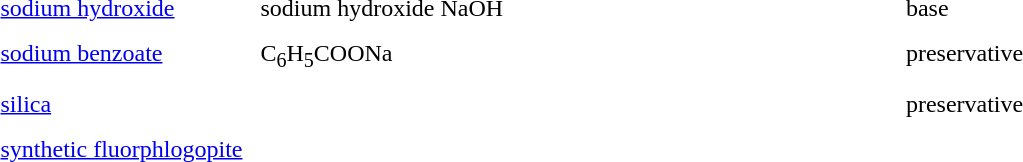<table cellpadding="5">
<tr valign="top">
<td width="20%"><a href='#'>sodium hydroxide</a></td>
<td width="50%">sodium hydroxide NaOH</td>
<td width="30%">base</td>
</tr>
<tr valign="top">
<td width="20%"><a href='#'>sodium benzoate</a></td>
<td width="50%">C<sub>6</sub>H<sub>5</sub>COONa</td>
<td width="30%">preservative</td>
</tr>
<tr valign="top">
<td width="20%"><a href='#'>silica</a></td>
<td width="50%"></td>
<td width="30%">preservative</td>
</tr>
<tr valign="top">
<td width="20%"><a href='#'>synthetic fluorphlogopite</a></td>
<td width="50%"></td>
<td width="30%"></td>
</tr>
</table>
